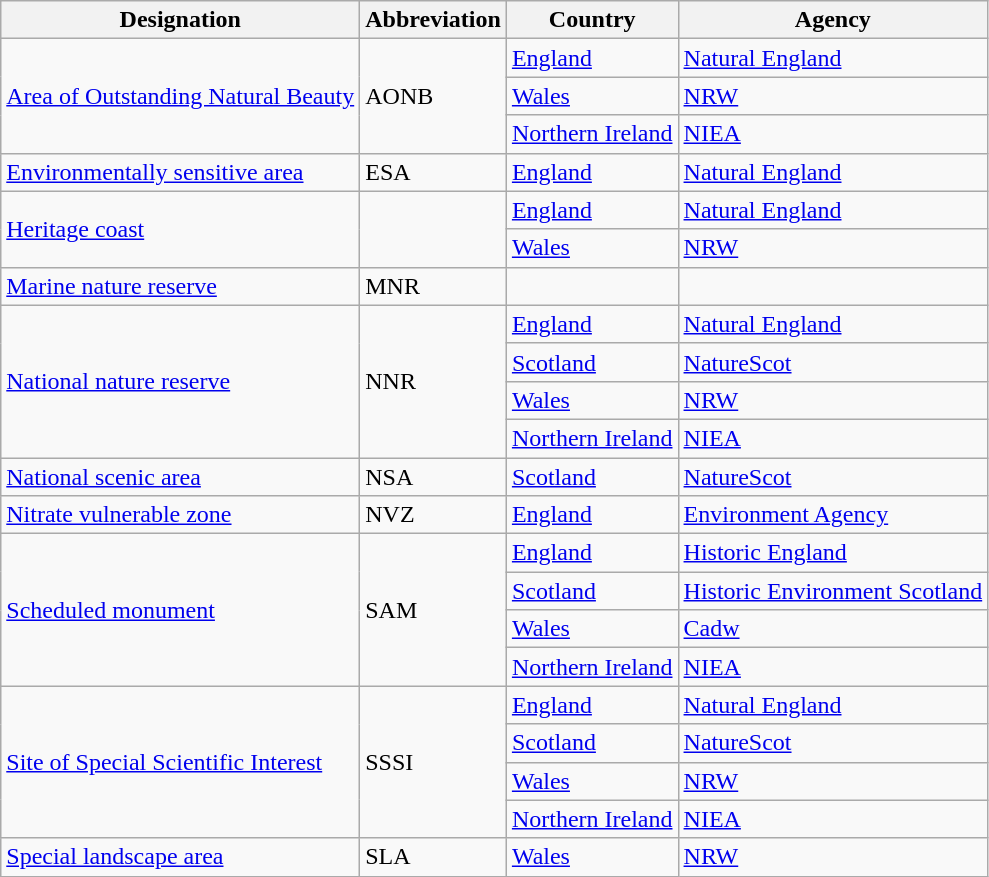<table class="wikitable">
<tr>
<th>Designation</th>
<th>Abbreviation</th>
<th>Country</th>
<th>Agency</th>
</tr>
<tr>
<td rowspan=3><a href='#'>Area of Outstanding Natural Beauty</a></td>
<td rowspan=3>AONB</td>
<td><a href='#'>England</a></td>
<td><a href='#'>Natural England</a></td>
</tr>
<tr>
<td><a href='#'>Wales</a></td>
<td><a href='#'>NRW</a></td>
</tr>
<tr>
<td><a href='#'>Northern Ireland</a></td>
<td><a href='#'>NIEA</a></td>
</tr>
<tr>
<td><a href='#'>Environmentally sensitive area</a></td>
<td>ESA</td>
<td><a href='#'>England</a></td>
<td><a href='#'>Natural England</a></td>
</tr>
<tr>
<td rowspan=2><a href='#'>Heritage coast</a></td>
<td rowspan=2></td>
<td><a href='#'>England</a></td>
<td><a href='#'>Natural England</a></td>
</tr>
<tr>
<td><a href='#'>Wales</a></td>
<td><a href='#'>NRW</a></td>
</tr>
<tr>
<td><a href='#'>Marine nature reserve</a></td>
<td>MNR</td>
<td></td>
<td></td>
</tr>
<tr>
<td rowspan=4><a href='#'>National nature reserve</a></td>
<td rowspan=4>NNR</td>
<td><a href='#'>England</a></td>
<td><a href='#'>Natural England</a></td>
</tr>
<tr>
<td><a href='#'>Scotland</a></td>
<td><a href='#'>NatureScot</a></td>
</tr>
<tr>
<td><a href='#'>Wales</a></td>
<td><a href='#'>NRW</a></td>
</tr>
<tr>
<td><a href='#'>Northern Ireland</a></td>
<td><a href='#'>NIEA</a></td>
</tr>
<tr>
<td><a href='#'>National scenic area</a></td>
<td>NSA</td>
<td><a href='#'>Scotland</a></td>
<td><a href='#'>NatureScot</a></td>
</tr>
<tr>
<td><a href='#'>Nitrate vulnerable zone</a></td>
<td>NVZ</td>
<td><a href='#'>England</a></td>
<td><a href='#'>Environment Agency</a></td>
</tr>
<tr>
<td rowspan=4><a href='#'>Scheduled monument</a></td>
<td rowspan=4>SAM</td>
<td><a href='#'>England</a></td>
<td><a href='#'>Historic England</a></td>
</tr>
<tr>
<td><a href='#'>Scotland</a></td>
<td><a href='#'>Historic Environment Scotland</a></td>
</tr>
<tr>
<td><a href='#'>Wales</a></td>
<td><a href='#'>Cadw</a></td>
</tr>
<tr>
<td><a href='#'>Northern Ireland</a></td>
<td><a href='#'>NIEA</a></td>
</tr>
<tr>
<td rowspan=4><a href='#'>Site of Special Scientific Interest</a></td>
<td rowspan=4>SSSI</td>
<td><a href='#'>England</a></td>
<td><a href='#'>Natural England</a></td>
</tr>
<tr>
<td><a href='#'>Scotland</a></td>
<td><a href='#'>NatureScot</a></td>
</tr>
<tr>
<td><a href='#'>Wales</a></td>
<td><a href='#'>NRW</a></td>
</tr>
<tr>
<td><a href='#'>Northern Ireland</a></td>
<td><a href='#'>NIEA</a></td>
</tr>
<tr>
<td><a href='#'>Special landscape area</a></td>
<td>SLA</td>
<td><a href='#'>Wales</a></td>
<td><a href='#'>NRW</a></td>
</tr>
</table>
